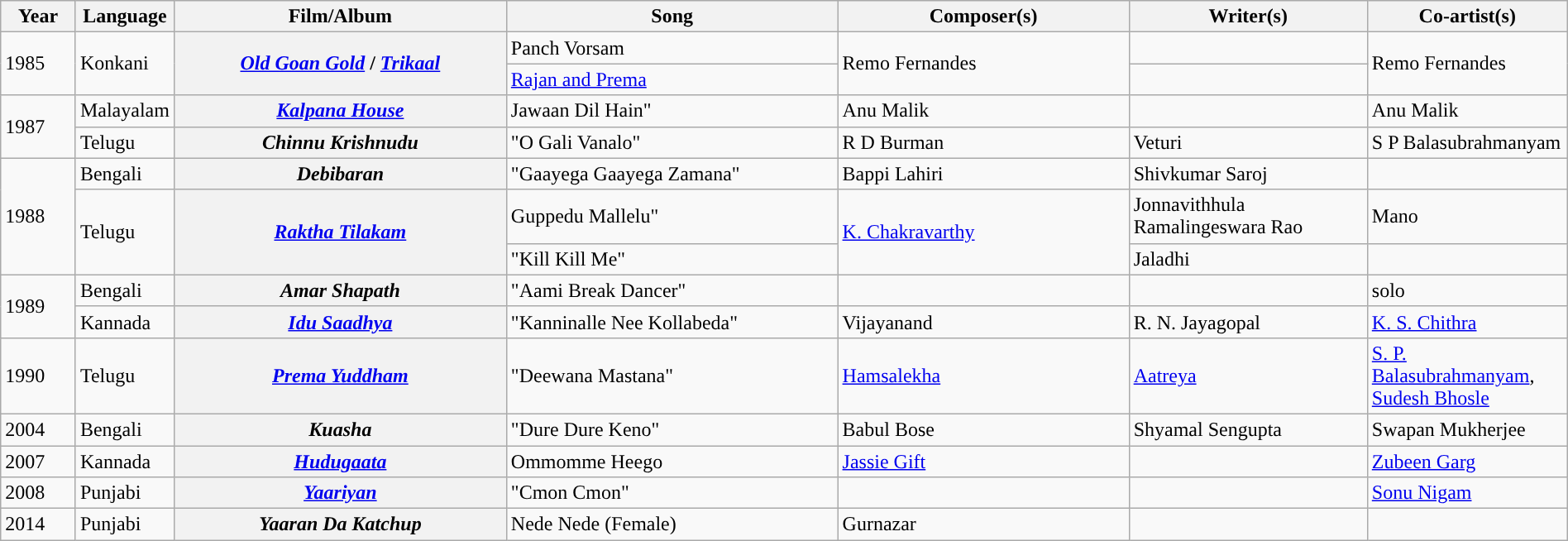<table class="wikitable plainrowheaders" width="100%" textcolor:#000;">
<tr style="background:#b0e0e66;">
<th scope="col" width=5%><strong>Year</strong></th>
<th scope="col"><strong>Language</strong></th>
<th scope="col" width=23%><strong>Film/Album</strong></th>
<th scope="col" width=23%><strong>Song</strong></th>
<th scope="col" width=20%><strong>Composer(s)</strong></th>
<th scope="col" width=16%><strong>Writer(s)</strong></th>
<th scope="col" width=18%><strong>Co-artist(s)</strong></th>
</tr>
<tr>
<td rowspan="2">1985</td>
<td rowspan="2">Konkani</td>
<th scope="row" rowspan="2"><em><a href='#'>Old Goan Gold</a></em> / <em><a href='#'>Trikaal</a></em></th>
<td>Panch Vorsam</td>
<td rowspan="2">Remo Fernandes</td>
<td></td>
<td rowspan="2">Remo Fernandes</td>
</tr>
<tr>
<td><a href='#'>Rajan and Prema</a></td>
<td></td>
</tr>
<tr>
<td rowspan=2>1987</td>
<td>Malayalam</td>
<th scope="row"><em><a href='#'>Kalpana House</a></em></th>
<td>Jawaan Dil Hain"</td>
<td>Anu Malik</td>
<td></td>
<td>Anu Malik</td>
</tr>
<tr>
<td>Telugu</td>
<th><em>Chinnu Krishnudu</em></th>
<td>"O Gali Vanalo"</td>
<td>R D Burman</td>
<td>Veturi</td>
<td>S P Balasubrahmanyam</td>
</tr>
<tr>
<td rowspan=3>1988</td>
<td>Bengali</td>
<th><em>Debibaran</em></th>
<td>"Gaayega Gaayega Zamana"</td>
<td>Bappi Lahiri</td>
<td>Shivkumar Saroj</td>
</tr>
<tr>
<td Rowspan=2>Telugu</td>
<th rowspan=2 scope=row><em><a href='#'>Raktha Tilakam</a></em></th>
<td>Guppedu Mallelu"</td>
<td rowspan="2"><a href='#'>K. Chakravarthy</a></td>
<td>Jonnavithhula Ramalingeswara Rao</td>
<td>Mano</td>
</tr>
<tr>
<td>"Kill Kill Me"</td>
<td>Jaladhi</td>
<td></td>
</tr>
<tr>
<td rowspan=2>1989</td>
<td>Bengali</td>
<th scope="row"><em>Amar Shapath</em></th>
<td>"Aami Break Dancer"</td>
<td></td>
<td></td>
<td>solo</td>
</tr>
<tr>
<td>Kannada</td>
<th scope="row"><em><a href='#'>Idu Saadhya</a></em></th>
<td>"Kanninalle Nee Kollabeda"</td>
<td>Vijayanand</td>
<td>R. N. Jayagopal</td>
<td><a href='#'>K. S. Chithra</a></td>
</tr>
<tr>
<td>1990</td>
<td>Telugu</td>
<th scope="row"><em><a href='#'>Prema Yuddham</a></em></th>
<td>"Deewana Mastana"</td>
<td><a href='#'>Hamsalekha</a></td>
<td><a href='#'>Aatreya</a></td>
<td><a href='#'>S. P. Balasubrahmanyam</a>, <a href='#'>Sudesh Bhosle</a></td>
</tr>
<tr>
<td>2004</td>
<td>Bengali</td>
<th rowspan=1><em>Kuasha</em></th>
<td>"Dure Dure Keno"</td>
<td rowspan=1>Babul Bose</td>
<td Rowspan=1>Shyamal Sengupta</td>
<td rowspan=1>Swapan Mukherjee</td>
</tr>
<tr>
<td>2007</td>
<td>Kannada</td>
<th scope="row"><em><a href='#'>Hudugaata</a></em></th>
<td>Ommomme Heego</td>
<td><a href='#'>Jassie Gift</a></td>
<td></td>
<td><a href='#'>Zubeen Garg</a></td>
</tr>
<tr>
<td>2008</td>
<td>Punjabi</td>
<th scope="row"><em><a href='#'>Yaariyan</a></em></th>
<td>"Cmon Cmon"</td>
<td></td>
<td></td>
<td><a href='#'>Sonu Nigam</a></td>
</tr>
<tr>
<td>2014</td>
<td>Punjabi</td>
<th><em>Yaaran Da Katchup</em></th>
<td>Nede Nede (Female)</td>
<td>Gurnazar</td>
<td></td>
<td></td>
</tr>
</table>
